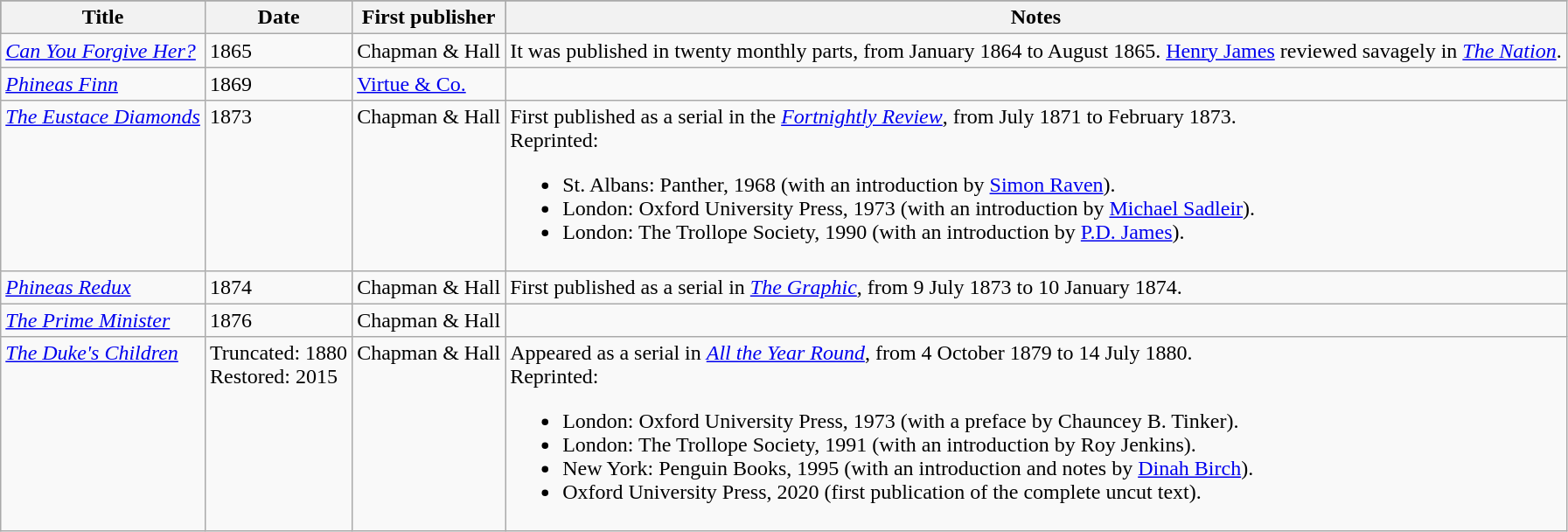<table class="wikitable" align="center" cellpadding="7" style="clear:both;">
<tr align="center" bgcolor="#696969">
<th><div>Title</div></th>
<th><div>Date</div></th>
<th><div>First publisher</div></th>
<th><div>Notes</div></th>
</tr>
<tr valign="top">
<td><em><a href='#'>Can You Forgive Her?</a></em></td>
<td>1865</td>
<td>Chapman & Hall</td>
<td>It was published in twenty monthly parts, from January 1864 to August 1865. <a href='#'>Henry James</a> reviewed savagely in <em><a href='#'>The Nation</a></em>.</td>
</tr>
<tr valign="top">
<td><em><a href='#'>Phineas Finn</a></em></td>
<td>1869</td>
<td><a href='#'>Virtue & Co.</a></td>
<td></td>
</tr>
<tr valign="top">
<td><em><a href='#'>The Eustace Diamonds</a></em></td>
<td>1873</td>
<td>Chapman & Hall</td>
<td>First published as a serial in the <em><a href='#'>Fortnightly Review</a></em>, from July 1871 to February 1873.<br>Reprinted:<ul><li>St. Albans: Panther, 1968 (with an introduction by <a href='#'>Simon Raven</a>).</li><li>London: Oxford University Press, 1973 (with an introduction by <a href='#'>Michael Sadleir</a>).</li><li>London: The Trollope Society, 1990 (with an introduction by <a href='#'>P.D. James</a>).</li></ul></td>
</tr>
<tr valign="top">
<td><em><a href='#'>Phineas Redux</a></em></td>
<td>1874</td>
<td>Chapman & Hall</td>
<td>First published as a serial in <em><a href='#'>The Graphic</a></em>, from 9 July 1873 to 10 January 1874.</td>
</tr>
<tr valign="top">
<td><em><a href='#'>The Prime Minister</a></em></td>
<td>1876</td>
<td>Chapman & Hall</td>
<td></td>
</tr>
<tr valign="top">
<td><em><a href='#'>The Duke's Children</a></em></td>
<td>Truncated: 1880<br>Restored: 2015</td>
<td>Chapman & Hall</td>
<td>Appeared as a serial in <em><a href='#'>All the Year Round</a></em>, from 4 October 1879 to 14 July 1880.<br>Reprinted:<ul><li>London: Oxford University Press, 1973 (with a preface by Chauncey B. Tinker).</li><li>London: The Trollope Society, 1991 (with an introduction by Roy Jenkins).</li><li>New York: Penguin Books, 1995 (with an introduction and notes by <a href='#'>Dinah Birch</a>).</li><li>Oxford University Press, 2020 (first publication of the complete uncut text).</li></ul></td>
</tr>
</table>
